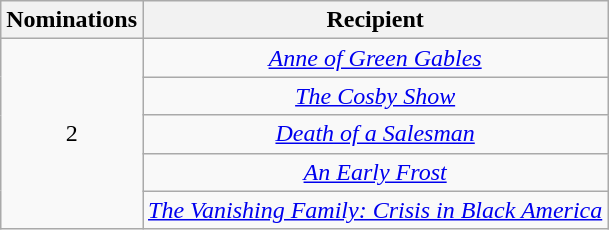<table class="wikitable sortable" rowspan="2" style="text-align:center;" background: #f6e39c;>
<tr>
<th scope="col" style="width:55px;">Nominations</th>
<th scope="col" style="text-align:center;">Recipient</th>
</tr>
<tr>
<td rowspan="5" style="text-align:center">2</td>
<td><em><a href='#'>Anne of Green Gables</a></em></td>
</tr>
<tr>
<td><em><a href='#'>The Cosby Show</a></em></td>
</tr>
<tr>
<td><em><a href='#'>Death of a Salesman</a></em></td>
</tr>
<tr>
<td><em><a href='#'>An Early Frost</a></em></td>
</tr>
<tr>
<td><em><a href='#'>The Vanishing Family: Crisis in Black America</a></em></td>
</tr>
</table>
